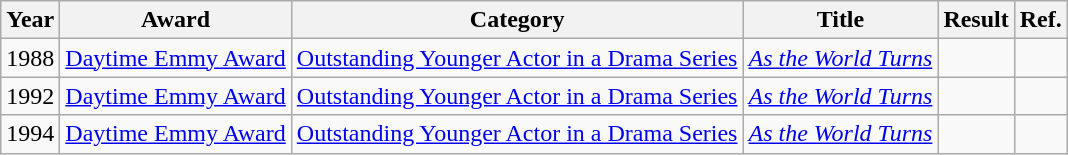<table class="wikitable">
<tr>
<th>Year</th>
<th>Award</th>
<th>Category</th>
<th>Title</th>
<th>Result</th>
<th>Ref.</th>
</tr>
<tr>
<td>1988</td>
<td><a href='#'>Daytime Emmy Award</a></td>
<td><a href='#'>Outstanding Younger Actor in a Drama Series</a></td>
<td><em><a href='#'>As the World Turns</a></em></td>
<td></td>
<td></td>
</tr>
<tr>
<td>1992</td>
<td><a href='#'>Daytime Emmy Award</a></td>
<td><a href='#'>Outstanding Younger Actor in a Drama Series</a></td>
<td><em><a href='#'>As the World Turns</a></em></td>
<td></td>
<td></td>
</tr>
<tr>
<td>1994</td>
<td><a href='#'>Daytime Emmy Award</a></td>
<td><a href='#'>Outstanding Younger Actor in a Drama Series</a></td>
<td><em><a href='#'>As the World Turns</a></em></td>
<td></td>
<td></td>
</tr>
</table>
